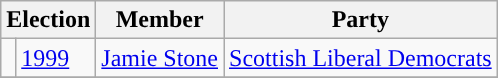<table class="wikitable">
<tr>
<th colspan="2">Election</th>
<th>Member</th>
<th>Party</th>
</tr>
<tr>
<td style="background-color: "></td>
<td><a href='#'>1999</a></td>
<td><a href='#'>Jamie Stone</a></td>
<td><a href='#'>Scottish Liberal Democrats</a></td>
</tr>
<tr>
</tr>
</table>
